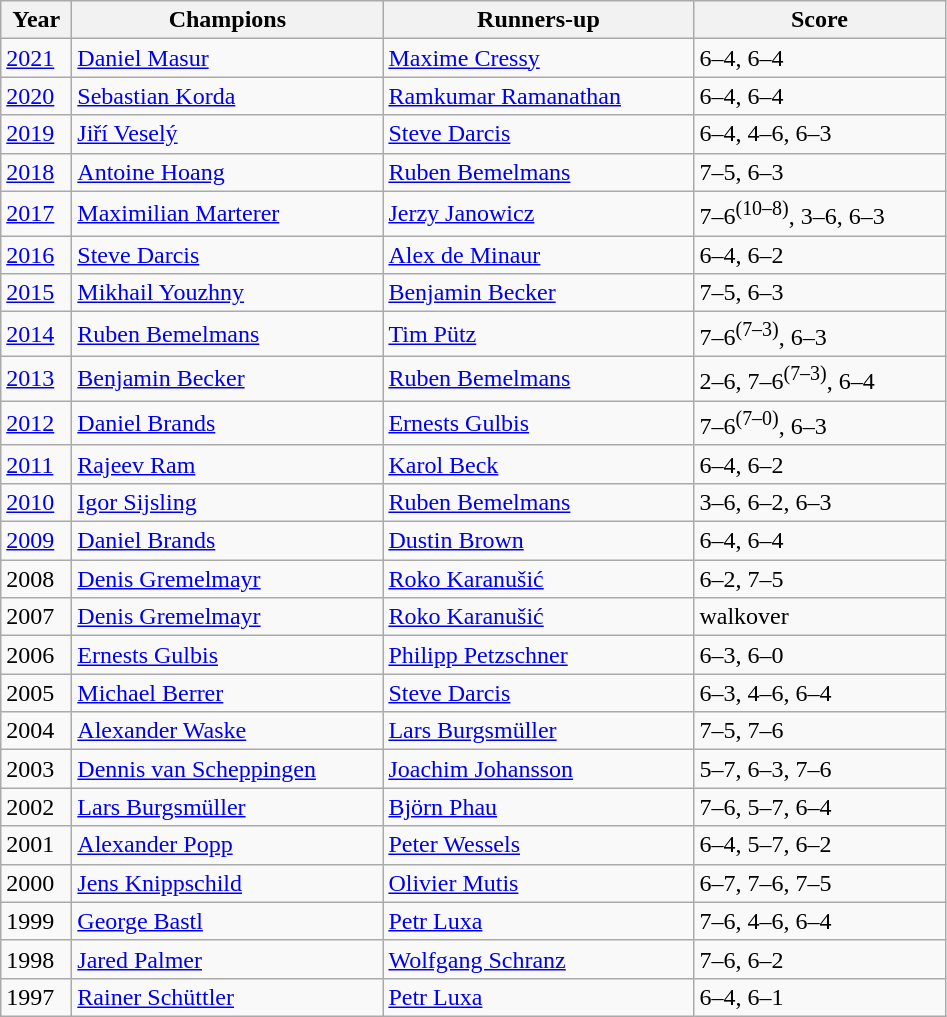<table class="wikitable">
<tr>
<th style="width:40px">Year</th>
<th style="width:200px">Champions</th>
<th style="width:200px">Runners-up</th>
<th style="width:160px" class="unsortable">Score</th>
</tr>
<tr>
<td><a href='#'>2021</a></td>
<td> <a href='#'>Daniel Masur</a></td>
<td> <a href='#'>Maxime Cressy</a></td>
<td>6–4, 6–4</td>
</tr>
<tr>
<td><a href='#'>2020</a></td>
<td> <a href='#'>Sebastian Korda</a></td>
<td> <a href='#'>Ramkumar Ramanathan</a></td>
<td>6–4, 6–4</td>
</tr>
<tr>
<td><a href='#'>2019</a></td>
<td> <a href='#'>Jiří Veselý</a></td>
<td> <a href='#'>Steve Darcis</a></td>
<td>6–4, 4–6, 6–3</td>
</tr>
<tr>
<td><a href='#'>2018</a></td>
<td> <a href='#'>Antoine Hoang</a></td>
<td> <a href='#'>Ruben Bemelmans</a></td>
<td>7–5, 6–3</td>
</tr>
<tr>
<td><a href='#'>2017</a></td>
<td> <a href='#'>Maximilian Marterer</a></td>
<td> <a href='#'>Jerzy Janowicz</a></td>
<td>7–6<sup>(10–8)</sup>, 3–6, 6–3</td>
</tr>
<tr>
<td><a href='#'>2016</a></td>
<td> <a href='#'>Steve Darcis</a></td>
<td> <a href='#'>Alex de Minaur</a></td>
<td>6–4, 6–2</td>
</tr>
<tr>
<td><a href='#'>2015</a></td>
<td> <a href='#'>Mikhail Youzhny</a></td>
<td> <a href='#'>Benjamin Becker</a></td>
<td>7–5, 6–3</td>
</tr>
<tr>
<td><a href='#'>2014</a></td>
<td> <a href='#'>Ruben Bemelmans</a></td>
<td> <a href='#'>Tim Pütz</a></td>
<td>7–6<sup>(7–3)</sup>, 6–3</td>
</tr>
<tr>
<td><a href='#'>2013</a></td>
<td> <a href='#'>Benjamin Becker</a></td>
<td> <a href='#'>Ruben Bemelmans</a></td>
<td>2–6, 7–6<sup>(7–3)</sup>, 6–4</td>
</tr>
<tr>
<td><a href='#'>2012</a></td>
<td> <a href='#'>Daniel Brands</a></td>
<td> <a href='#'>Ernests Gulbis</a></td>
<td>7–6<sup>(7–0)</sup>, 6–3</td>
</tr>
<tr>
<td><a href='#'>2011</a></td>
<td> <a href='#'>Rajeev Ram</a></td>
<td> <a href='#'>Karol Beck</a></td>
<td>6–4, 6–2</td>
</tr>
<tr>
<td><a href='#'>2010</a></td>
<td> <a href='#'>Igor Sijsling</a></td>
<td> <a href='#'>Ruben Bemelmans</a></td>
<td>3–6, 6–2, 6–3</td>
</tr>
<tr>
<td><a href='#'>2009</a></td>
<td> <a href='#'>Daniel Brands</a></td>
<td> <a href='#'>Dustin Brown</a></td>
<td>6–4, 6–4</td>
</tr>
<tr>
<td>2008</td>
<td> <a href='#'>Denis Gremelmayr</a></td>
<td> <a href='#'>Roko Karanušić</a></td>
<td>6–2, 7–5</td>
</tr>
<tr>
<td>2007</td>
<td> <a href='#'>Denis Gremelmayr</a></td>
<td> <a href='#'>Roko Karanušić</a></td>
<td>walkover</td>
</tr>
<tr>
<td>2006</td>
<td> <a href='#'>Ernests Gulbis</a></td>
<td> <a href='#'>Philipp Petzschner</a></td>
<td>6–3, 6–0</td>
</tr>
<tr>
<td>2005</td>
<td> <a href='#'>Michael Berrer</a></td>
<td> <a href='#'>Steve Darcis</a></td>
<td>6–3, 4–6, 6–4</td>
</tr>
<tr>
<td>2004</td>
<td> <a href='#'>Alexander Waske</a></td>
<td> <a href='#'>Lars Burgsmüller</a></td>
<td>7–5, 7–6</td>
</tr>
<tr>
<td>2003</td>
<td> <a href='#'>Dennis van Scheppingen</a></td>
<td> <a href='#'>Joachim Johansson</a></td>
<td>5–7, 6–3, 7–6</td>
</tr>
<tr>
<td>2002</td>
<td> <a href='#'>Lars Burgsmüller</a></td>
<td> <a href='#'>Björn Phau</a></td>
<td>7–6, 5–7, 6–4</td>
</tr>
<tr>
<td>2001</td>
<td> <a href='#'>Alexander Popp</a></td>
<td> <a href='#'>Peter Wessels</a></td>
<td>6–4, 5–7, 6–2</td>
</tr>
<tr>
<td>2000</td>
<td> <a href='#'>Jens Knippschild</a></td>
<td> <a href='#'>Olivier Mutis</a></td>
<td>6–7, 7–6, 7–5</td>
</tr>
<tr>
<td>1999</td>
<td> <a href='#'>George Bastl</a></td>
<td> <a href='#'>Petr Luxa</a></td>
<td>7–6, 4–6, 6–4</td>
</tr>
<tr>
<td>1998</td>
<td> <a href='#'>Jared Palmer</a></td>
<td> <a href='#'>Wolfgang Schranz</a></td>
<td>7–6, 6–2</td>
</tr>
<tr>
<td>1997</td>
<td> <a href='#'>Rainer Schüttler</a></td>
<td> <a href='#'>Petr Luxa</a></td>
<td>6–4, 6–1</td>
</tr>
</table>
